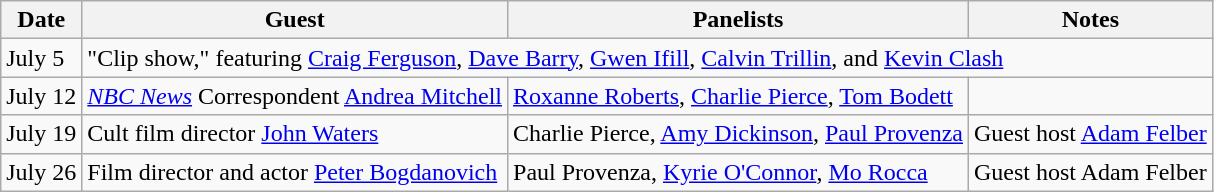<table class="wikitable">
<tr>
<th>Date</th>
<th>Guest</th>
<th>Panelists</th>
<th>Notes</th>
</tr>
<tr>
<td>July 5</td>
<td colspan="3">"Clip show," featuring <a href='#'>Craig Ferguson</a>, <a href='#'>Dave Barry</a>, <a href='#'>Gwen Ifill</a>, <a href='#'>Calvin Trillin</a>, and <a href='#'>Kevin Clash</a></td>
</tr>
<tr>
<td>July 12</td>
<td><em><a href='#'>NBC News</a></em> Correspondent <a href='#'>Andrea Mitchell</a></td>
<td><a href='#'>Roxanne Roberts</a>, <a href='#'>Charlie Pierce</a>, <a href='#'>Tom Bodett</a></td>
<td></td>
</tr>
<tr>
<td>July 19</td>
<td>Cult film director <a href='#'>John Waters</a></td>
<td>Charlie Pierce, <a href='#'>Amy Dickinson</a>, <a href='#'>Paul Provenza</a></td>
<td>Guest host <a href='#'>Adam Felber</a></td>
</tr>
<tr>
<td>July 26</td>
<td>Film director and actor <a href='#'>Peter Bogdanovich</a></td>
<td>Paul Provenza, <a href='#'>Kyrie O'Connor</a>, <a href='#'>Mo Rocca</a></td>
<td>Guest host Adam Felber</td>
</tr>
</table>
